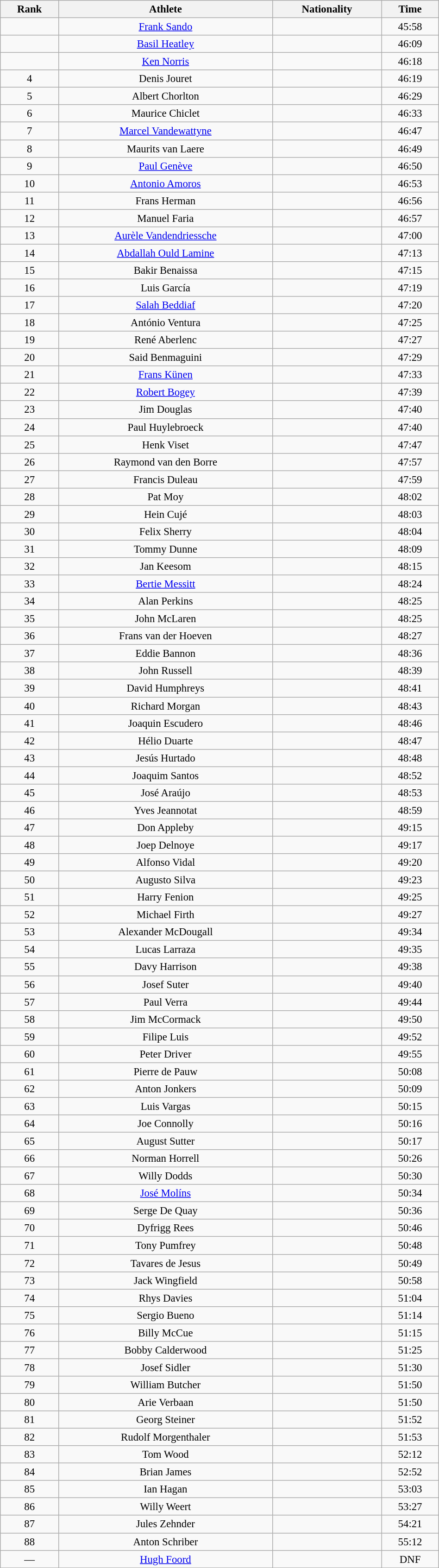<table class="wikitable sortable" style=" text-align:center; font-size:95%;" width="50%">
<tr>
<th>Rank</th>
<th>Athlete</th>
<th>Nationality</th>
<th>Time</th>
</tr>
<tr>
<td align=center></td>
<td><a href='#'>Frank Sando</a></td>
<td></td>
<td>45:58</td>
</tr>
<tr>
<td align=center></td>
<td><a href='#'>Basil Heatley</a></td>
<td></td>
<td>46:09</td>
</tr>
<tr>
<td align=center></td>
<td><a href='#'>Ken Norris</a></td>
<td></td>
<td>46:18</td>
</tr>
<tr>
<td align=center>4</td>
<td>Denis Jouret</td>
<td></td>
<td>46:19</td>
</tr>
<tr>
<td align=center>5</td>
<td>Albert Chorlton</td>
<td></td>
<td>46:29</td>
</tr>
<tr>
<td align=center>6</td>
<td>Maurice Chiclet</td>
<td></td>
<td>46:33</td>
</tr>
<tr>
<td align=center>7</td>
<td><a href='#'>Marcel Vandewattyne</a></td>
<td></td>
<td>46:47</td>
</tr>
<tr>
<td align=center>8</td>
<td>Maurits van Laere</td>
<td></td>
<td>46:49</td>
</tr>
<tr>
<td align=center>9</td>
<td><a href='#'>Paul Genève</a></td>
<td></td>
<td>46:50</td>
</tr>
<tr>
<td align=center>10</td>
<td><a href='#'>Antonio Amoros</a></td>
<td></td>
<td>46:53</td>
</tr>
<tr>
<td align=center>11</td>
<td>Frans Herman</td>
<td></td>
<td>46:56</td>
</tr>
<tr>
<td align=center>12</td>
<td>Manuel Faria</td>
<td></td>
<td>46:57</td>
</tr>
<tr>
<td align=center>13</td>
<td><a href='#'>Aurèle Vandendriessche</a></td>
<td></td>
<td>47:00</td>
</tr>
<tr>
<td align=center>14</td>
<td><a href='#'>Abdallah Ould Lamine</a></td>
<td></td>
<td>47:13</td>
</tr>
<tr>
<td align=center>15</td>
<td>Bakir Benaissa</td>
<td></td>
<td>47:15</td>
</tr>
<tr>
<td align=center>16</td>
<td>Luis García</td>
<td></td>
<td>47:19</td>
</tr>
<tr>
<td align=center>17</td>
<td><a href='#'>Salah Beddiaf</a></td>
<td></td>
<td>47:20</td>
</tr>
<tr>
<td align=center>18</td>
<td>António Ventura</td>
<td></td>
<td>47:25</td>
</tr>
<tr>
<td align=center>19</td>
<td>René Aberlenc</td>
<td></td>
<td>47:27</td>
</tr>
<tr>
<td align=center>20</td>
<td>Said Benmaguini</td>
<td></td>
<td>47:29</td>
</tr>
<tr>
<td align=center>21</td>
<td><a href='#'>Frans Künen</a></td>
<td></td>
<td>47:33</td>
</tr>
<tr>
<td align=center>22</td>
<td><a href='#'>Robert Bogey</a></td>
<td></td>
<td>47:39</td>
</tr>
<tr>
<td align=center>23</td>
<td>Jim Douglas</td>
<td></td>
<td>47:40</td>
</tr>
<tr>
<td align=center>24</td>
<td>Paul Huylebroeck</td>
<td></td>
<td>47:40</td>
</tr>
<tr>
<td align=center>25</td>
<td>Henk Viset</td>
<td></td>
<td>47:47</td>
</tr>
<tr>
<td align=center>26</td>
<td>Raymond van den Borre</td>
<td></td>
<td>47:57</td>
</tr>
<tr>
<td align=center>27</td>
<td>Francis Duleau</td>
<td></td>
<td>47:59</td>
</tr>
<tr>
<td align=center>28</td>
<td>Pat Moy</td>
<td></td>
<td>48:02</td>
</tr>
<tr>
<td align=center>29</td>
<td>Hein Cujé</td>
<td></td>
<td>48:03</td>
</tr>
<tr>
<td align=center>30</td>
<td>Felix Sherry</td>
<td></td>
<td>48:04</td>
</tr>
<tr>
<td align=center>31</td>
<td>Tommy Dunne</td>
<td></td>
<td>48:09</td>
</tr>
<tr>
<td align=center>32</td>
<td>Jan Keesom</td>
<td></td>
<td>48:15</td>
</tr>
<tr>
<td align=center>33</td>
<td><a href='#'>Bertie Messitt</a></td>
<td></td>
<td>48:24</td>
</tr>
<tr>
<td align=center>34</td>
<td>Alan Perkins</td>
<td></td>
<td>48:25</td>
</tr>
<tr>
<td align=center>35</td>
<td>John McLaren</td>
<td></td>
<td>48:25</td>
</tr>
<tr>
<td align=center>36</td>
<td>Frans van der Hoeven</td>
<td></td>
<td>48:27</td>
</tr>
<tr>
<td align=center>37</td>
<td>Eddie Bannon</td>
<td></td>
<td>48:36</td>
</tr>
<tr>
<td align=center>38</td>
<td>John Russell</td>
<td></td>
<td>48:39</td>
</tr>
<tr>
<td align=center>39</td>
<td>David Humphreys</td>
<td></td>
<td>48:41</td>
</tr>
<tr>
<td align=center>40</td>
<td>Richard Morgan</td>
<td></td>
<td>48:43</td>
</tr>
<tr>
<td align=center>41</td>
<td>Joaquin Escudero</td>
<td></td>
<td>48:46</td>
</tr>
<tr>
<td align=center>42</td>
<td>Hélio Duarte</td>
<td></td>
<td>48:47</td>
</tr>
<tr>
<td align=center>43</td>
<td>Jesús Hurtado</td>
<td></td>
<td>48:48</td>
</tr>
<tr>
<td align=center>44</td>
<td>Joaquim Santos</td>
<td></td>
<td>48:52</td>
</tr>
<tr>
<td align=center>45</td>
<td>José Araújo</td>
<td></td>
<td>48:53</td>
</tr>
<tr>
<td align=center>46</td>
<td>Yves Jeannotat</td>
<td></td>
<td>48:59</td>
</tr>
<tr>
<td align=center>47</td>
<td>Don Appleby</td>
<td></td>
<td>49:15</td>
</tr>
<tr>
<td align=center>48</td>
<td>Joep Delnoye</td>
<td></td>
<td>49:17</td>
</tr>
<tr>
<td align=center>49</td>
<td>Alfonso Vidal</td>
<td></td>
<td>49:20</td>
</tr>
<tr>
<td align=center>50</td>
<td>Augusto Silva</td>
<td></td>
<td>49:23</td>
</tr>
<tr>
<td align=center>51</td>
<td>Harry Fenion</td>
<td></td>
<td>49:25</td>
</tr>
<tr>
<td align=center>52</td>
<td>Michael Firth</td>
<td></td>
<td>49:27</td>
</tr>
<tr>
<td align=center>53</td>
<td>Alexander McDougall</td>
<td></td>
<td>49:34</td>
</tr>
<tr>
<td align=center>54</td>
<td>Lucas Larraza</td>
<td></td>
<td>49:35</td>
</tr>
<tr>
<td align=center>55</td>
<td>Davy Harrison</td>
<td></td>
<td>49:38</td>
</tr>
<tr>
<td align=center>56</td>
<td>Josef Suter</td>
<td></td>
<td>49:40</td>
</tr>
<tr>
<td align=center>57</td>
<td>Paul Verra</td>
<td></td>
<td>49:44</td>
</tr>
<tr>
<td align=center>58</td>
<td>Jim McCormack</td>
<td></td>
<td>49:50</td>
</tr>
<tr>
<td align=center>59</td>
<td>Filipe Luis</td>
<td></td>
<td>49:52</td>
</tr>
<tr>
<td align=center>60</td>
<td>Peter Driver</td>
<td></td>
<td>49:55</td>
</tr>
<tr>
<td align=center>61</td>
<td>Pierre de Pauw</td>
<td></td>
<td>50:08</td>
</tr>
<tr>
<td align=center>62</td>
<td>Anton Jonkers</td>
<td></td>
<td>50:09</td>
</tr>
<tr>
<td align=center>63</td>
<td>Luis Vargas</td>
<td></td>
<td>50:15</td>
</tr>
<tr>
<td align=center>64</td>
<td>Joe Connolly</td>
<td></td>
<td>50:16</td>
</tr>
<tr>
<td align=center>65</td>
<td>August Sutter</td>
<td></td>
<td>50:17</td>
</tr>
<tr>
<td align=center>66</td>
<td>Norman Horrell</td>
<td></td>
<td>50:26</td>
</tr>
<tr>
<td align=center>67</td>
<td>Willy Dodds</td>
<td></td>
<td>50:30</td>
</tr>
<tr>
<td align=center>68</td>
<td><a href='#'>José Molíns</a></td>
<td></td>
<td>50:34</td>
</tr>
<tr>
<td align=center>69</td>
<td>Serge De Quay</td>
<td></td>
<td>50:36</td>
</tr>
<tr>
<td align=center>70</td>
<td>Dyfrigg Rees</td>
<td></td>
<td>50:46</td>
</tr>
<tr>
<td align=center>71</td>
<td>Tony Pumfrey</td>
<td></td>
<td>50:48</td>
</tr>
<tr>
<td align=center>72</td>
<td>Tavares de Jesus</td>
<td></td>
<td>50:49</td>
</tr>
<tr>
<td align=center>73</td>
<td>Jack Wingfield</td>
<td></td>
<td>50:58</td>
</tr>
<tr>
<td align=center>74</td>
<td>Rhys Davies</td>
<td></td>
<td>51:04</td>
</tr>
<tr>
<td align=center>75</td>
<td>Sergio Bueno</td>
<td></td>
<td>51:14</td>
</tr>
<tr>
<td align=center>76</td>
<td>Billy McCue</td>
<td></td>
<td>51:15</td>
</tr>
<tr>
<td align=center>77</td>
<td>Bobby Calderwood</td>
<td></td>
<td>51:25</td>
</tr>
<tr>
<td align=center>78</td>
<td>Josef Sidler</td>
<td></td>
<td>51:30</td>
</tr>
<tr>
<td align=center>79</td>
<td>William Butcher</td>
<td></td>
<td>51:50</td>
</tr>
<tr>
<td align=center>80</td>
<td>Arie Verbaan</td>
<td></td>
<td>51:50</td>
</tr>
<tr>
<td align=center>81</td>
<td>Georg Steiner</td>
<td></td>
<td>51:52</td>
</tr>
<tr>
<td align=center>82</td>
<td>Rudolf Morgenthaler</td>
<td></td>
<td>51:53</td>
</tr>
<tr>
<td align=center>83</td>
<td>Tom Wood</td>
<td></td>
<td>52:12</td>
</tr>
<tr>
<td align=center>84</td>
<td>Brian James</td>
<td></td>
<td>52:52</td>
</tr>
<tr>
<td align=center>85</td>
<td>Ian Hagan</td>
<td></td>
<td>53:03</td>
</tr>
<tr>
<td align=center>86</td>
<td>Willy Weert</td>
<td></td>
<td>53:27</td>
</tr>
<tr>
<td align=center>87</td>
<td>Jules Zehnder</td>
<td></td>
<td>54:21</td>
</tr>
<tr>
<td align=center>88</td>
<td>Anton Schriber</td>
<td></td>
<td>55:12</td>
</tr>
<tr>
<td align=center>—</td>
<td><a href='#'>Hugh Foord</a></td>
<td></td>
<td>DNF</td>
</tr>
</table>
